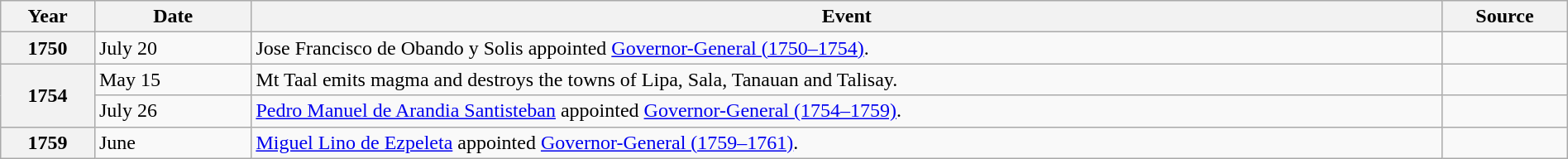<table class="wikitable toptextcells" style="width:100%;">
<tr>
<th scope="col" style="width:6%;">Year</th>
<th scope="col" style="width:10%;">Date</th>
<th scope="col">Event</th>
<th scope="col" style="width:8%;">Source</th>
</tr>
<tr>
<th scope="row">1750</th>
<td>July 20</td>
<td>Jose Francisco de Obando y Solis appointed <a href='#'>Governor-General (1750–1754)</a>.</td>
<td></td>
</tr>
<tr>
<th scope="row" rowspan="2">1754</th>
<td>May 15</td>
<td>Mt Taal emits magma and destroys the towns of Lipa, Sala, Tanauan and Talisay.</td>
<td></td>
</tr>
<tr>
<td>July 26</td>
<td><a href='#'>Pedro Manuel de Arandia Santisteban</a> appointed <a href='#'>Governor-General (1754–1759)</a>.</td>
<td></td>
</tr>
<tr>
<th scope="row">1759</th>
<td>June</td>
<td><a href='#'>Miguel Lino de Ezpeleta</a> appointed <a href='#'>Governor-General (1759–1761)</a>.</td>
<td></td>
</tr>
</table>
